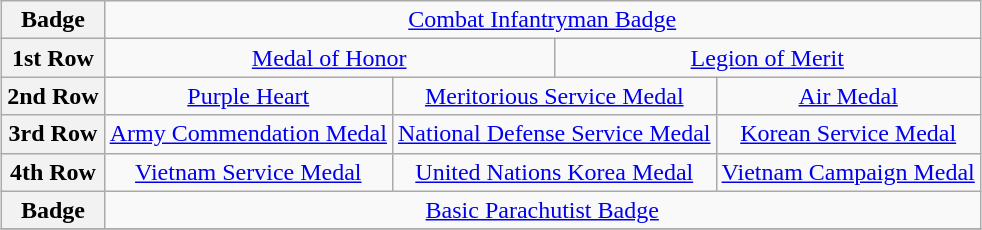<table class="wikitable" style="margin:1em auto; text-align:center;">
<tr>
<th>Badge</th>
<td colspan="12"><a href='#'>Combat Infantryman Badge</a></td>
</tr>
<tr>
<th>1st Row</th>
<td colspan="6"><a href='#'>Medal of Honor</a></td>
<td colspan="6"><a href='#'>Legion of Merit</a> <br></td>
</tr>
<tr>
<th>2nd Row</th>
<td colspan="4"><a href='#'>Purple Heart</a></td>
<td colspan="4"><a href='#'>Meritorious Service Medal</a></td>
<td colspan="4"><a href='#'>Air Medal</a></td>
</tr>
<tr>
<th>3rd Row</th>
<td colspan="4"><a href='#'>Army Commendation Medal</a> <br></td>
<td colspan="4"><a href='#'>National Defense Service Medal</a> <br></td>
<td colspan="4"><a href='#'>Korean Service Medal</a> <br></td>
</tr>
<tr>
<th>4th Row</th>
<td colspan="4"><a href='#'>Vietnam Service Medal</a><br></td>
<td colspan="4"><a href='#'>United Nations Korea Medal</a></td>
<td colspan="4"><a href='#'>Vietnam Campaign Medal</a> <br></td>
</tr>
<tr>
<th>Badge</th>
<td colspan="12"><a href='#'>Basic Parachutist Badge</a></td>
</tr>
<tr>
</tr>
</table>
